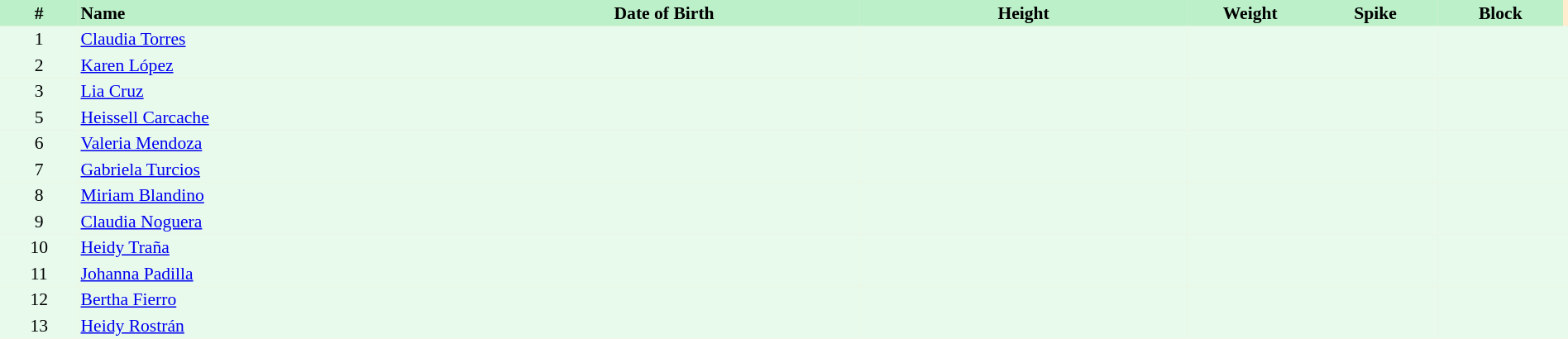<table border=0 cellpadding=2 cellspacing=0  |- bgcolor=#FFECCE style="text-align:center; font-size:90%;" width=100%>
<tr bgcolor=#BBF0C9>
<th width=5%>#</th>
<th width=25% align=left>Name</th>
<th width=25%>Date of Birth</th>
<th width=21%>Height</th>
<th width=8%>Weight</th>
<th width=8%>Spike</th>
<th width=8%>Block</th>
</tr>
<tr bgcolor=#E7FAEC>
<td>1</td>
<td align=left><a href='#'>Claudia Torres</a></td>
<td></td>
<td></td>
<td></td>
<td></td>
<td></td>
<td></td>
</tr>
<tr bgcolor=#E7FAEC>
<td>2</td>
<td align=left><a href='#'>Karen López</a></td>
<td></td>
<td></td>
<td></td>
<td></td>
<td></td>
<td></td>
</tr>
<tr bgcolor=#E7FAEC>
<td>3</td>
<td align=left><a href='#'>Lia Cruz</a></td>
<td></td>
<td></td>
<td></td>
<td></td>
<td></td>
<td></td>
</tr>
<tr bgcolor=#E7FAEC>
<td>5</td>
<td align=left><a href='#'>Heissell Carcache</a></td>
<td></td>
<td></td>
<td></td>
<td></td>
<td></td>
<td></td>
</tr>
<tr bgcolor=#E7FAEC>
<td>6</td>
<td align=left><a href='#'>Valeria Mendoza</a></td>
<td></td>
<td></td>
<td></td>
<td></td>
<td></td>
<td></td>
</tr>
<tr bgcolor=#E7FAEC>
<td>7</td>
<td align=left><a href='#'>Gabriela Turcios</a></td>
<td></td>
<td></td>
<td></td>
<td></td>
<td></td>
<td></td>
</tr>
<tr bgcolor=#E7FAEC>
<td>8</td>
<td align=left><a href='#'>Miriam Blandino</a></td>
<td></td>
<td></td>
<td></td>
<td></td>
<td></td>
<td></td>
</tr>
<tr bgcolor=#E7FAEC>
<td>9</td>
<td align=left><a href='#'>Claudia Noguera</a></td>
<td></td>
<td></td>
<td></td>
<td></td>
<td></td>
<td></td>
</tr>
<tr bgcolor=#E7FAEC>
<td>10</td>
<td align=left><a href='#'>Heidy Traña</a></td>
<td></td>
<td></td>
<td></td>
<td></td>
<td></td>
<td></td>
</tr>
<tr bgcolor=#E7FAEC>
<td>11</td>
<td align=left><a href='#'>Johanna Padilla</a></td>
<td></td>
<td></td>
<td></td>
<td></td>
<td></td>
<td></td>
</tr>
<tr bgcolor=#E7FAEC>
<td>12</td>
<td align=left><a href='#'>Bertha Fierro</a></td>
<td></td>
<td></td>
<td></td>
<td></td>
<td></td>
<td></td>
</tr>
<tr bgcolor=#E7FAEC>
<td>13</td>
<td align=left><a href='#'>Heidy Rostrán</a></td>
<td></td>
<td></td>
<td></td>
<td></td>
<td></td>
<td></td>
</tr>
</table>
